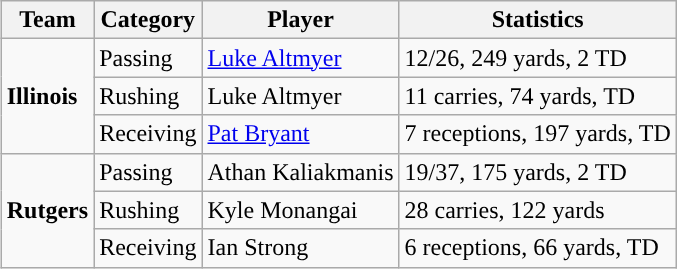<table class="wikitable" style="float: right;">
<tr>
<th>Team</th>
<th>Category</th>
<th>Player</th>
<th>Statistics</th>
</tr>
<tr>
<td rowspan=3><strong>Illinois</strong></td>
<td>Passing</td>
<td><a href='#'>Luke Altmyer</a></td>
<td>12/26, 249 yards, 2 TD</td>
</tr>
<tr>
<td>Rushing</td>
<td>Luke Altmyer</td>
<td>11 carries, 74 yards, TD</td>
</tr>
<tr>
<td>Receiving</td>
<td><a href='#'>Pat Bryant</a></td>
<td>7 receptions, 197 yards, TD</td>
</tr>
<tr>
<td rowspan=3><strong>Rutgers</strong></td>
<td>Passing</td>
<td>Athan Kaliakmanis</td>
<td>19/37, 175 yards, 2 TD</td>
</tr>
<tr>
<td>Rushing</td>
<td>Kyle Monangai</td>
<td>28 carries, 122 yards</td>
</tr>
<tr>
<td>Receiving</td>
<td>Ian Strong</td>
<td>6 receptions, 66 yards, TD</td>
</tr>
</table>
